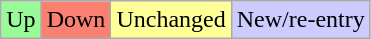<table class="wikitable">
<tr>
<td bgcolor="#98fb98">Up</td>
<td bgcolor="#fa8072">Down</td>
<td bgcolor="#ffff99">Unchanged</td>
<td bgcolor="#CCCCFF">New/re-entry</td>
</tr>
</table>
